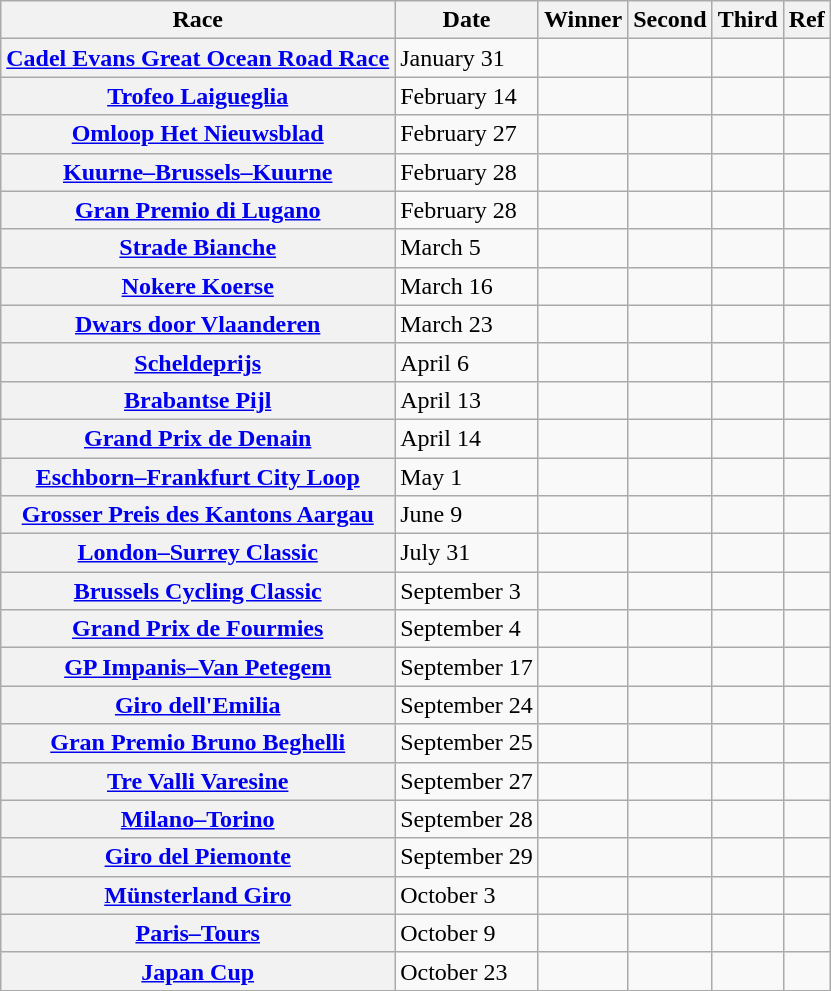<table class="wikitable plainrowheaders">
<tr>
<th>Race</th>
<th>Date</th>
<th>Winner</th>
<th>Second</th>
<th>Third</th>
<th>Ref</th>
</tr>
<tr>
<th scope=row> <a href='#'>Cadel Evans Great Ocean Road Race</a></th>
<td>January 31</td>
<td></td>
<td></td>
<td></td>
<td></td>
</tr>
<tr>
<th scope=row> <a href='#'>Trofeo Laigueglia</a></th>
<td>February 14</td>
<td></td>
<td></td>
<td></td>
<td></td>
</tr>
<tr>
<th scope=row> <a href='#'>Omloop Het Nieuwsblad</a></th>
<td>February 27</td>
<td></td>
<td></td>
<td></td>
<td></td>
</tr>
<tr>
<th scope=row> <a href='#'>Kuurne–Brussels–Kuurne</a></th>
<td>February 28</td>
<td></td>
<td></td>
<td></td>
<td></td>
</tr>
<tr>
<th scope=row> <a href='#'>Gran Premio di Lugano</a></th>
<td>February 28</td>
<td></td>
<td></td>
<td></td>
<td></td>
</tr>
<tr>
<th scope=row> <a href='#'>Strade Bianche</a></th>
<td>March 5</td>
<td></td>
<td></td>
<td></td>
<td></td>
</tr>
<tr>
<th scope=row> <a href='#'>Nokere Koerse</a></th>
<td>March 16</td>
<td></td>
<td></td>
<td></td>
<td></td>
</tr>
<tr>
<th scope=row> <a href='#'>Dwars door Vlaanderen</a></th>
<td>March 23</td>
<td></td>
<td></td>
<td></td>
<td></td>
</tr>
<tr>
<th scope=row> <a href='#'>Scheldeprijs</a></th>
<td>April 6</td>
<td></td>
<td></td>
<td></td>
<td></td>
</tr>
<tr>
<th scope=row> <a href='#'>Brabantse Pijl</a></th>
<td>April 13</td>
<td></td>
<td></td>
<td></td>
<td></td>
</tr>
<tr>
<th scope=row> <a href='#'>Grand Prix de Denain</a></th>
<td>April 14</td>
<td></td>
<td></td>
<td></td>
<td></td>
</tr>
<tr>
<th scope=row> <a href='#'>Eschborn–Frankfurt City Loop</a></th>
<td>May 1</td>
<td></td>
<td></td>
<td></td>
<td></td>
</tr>
<tr>
<th scope=row> <a href='#'>Grosser Preis des Kantons Aargau</a></th>
<td>June 9</td>
<td></td>
<td></td>
<td></td>
<td></td>
</tr>
<tr>
<th scope=row> <a href='#'>London–Surrey Classic</a></th>
<td>July 31</td>
<td></td>
<td></td>
<td></td>
<td></td>
</tr>
<tr>
<th scope=row> <a href='#'>Brussels Cycling Classic</a></th>
<td>September 3</td>
<td></td>
<td></td>
<td></td>
<td></td>
</tr>
<tr>
<th scope=row> <a href='#'>Grand Prix de Fourmies</a></th>
<td>September 4</td>
<td></td>
<td></td>
<td></td>
<td></td>
</tr>
<tr>
<th scope=row> <a href='#'>GP Impanis–Van Petegem</a></th>
<td>September 17</td>
<td></td>
<td></td>
<td></td>
<td></td>
</tr>
<tr>
<th scope=row> <a href='#'>Giro dell'Emilia</a></th>
<td>September 24</td>
<td></td>
<td></td>
<td></td>
<td></td>
</tr>
<tr>
<th scope=row> <a href='#'>Gran Premio Bruno Beghelli</a></th>
<td>September 25</td>
<td></td>
<td></td>
<td></td>
<td></td>
</tr>
<tr>
<th scope=row> <a href='#'>Tre Valli Varesine</a></th>
<td>September 27</td>
<td></td>
<td></td>
<td></td>
<td></td>
</tr>
<tr>
<th scope=row> <a href='#'>Milano–Torino</a></th>
<td>September 28</td>
<td></td>
<td></td>
<td></td>
<td></td>
</tr>
<tr>
<th scope=row> <a href='#'>Giro del Piemonte</a></th>
<td>September 29</td>
<td></td>
<td></td>
<td></td>
<td></td>
</tr>
<tr>
<th scope=row> <a href='#'>Münsterland Giro</a></th>
<td>October 3</td>
<td></td>
<td></td>
<td></td>
<td></td>
</tr>
<tr>
<th scope=row> <a href='#'>Paris–Tours</a></th>
<td>October 9</td>
<td></td>
<td></td>
<td></td>
<td></td>
</tr>
<tr>
<th scope=row> <a href='#'>Japan Cup</a></th>
<td>October 23</td>
<td></td>
<td></td>
<td></td>
<td></td>
</tr>
</table>
